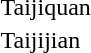<table>
<tr>
<td>Taijiquan</td>
<td></td>
<td></td>
<td></td>
</tr>
<tr>
<td>Taijijian</td>
<td></td>
<td></td>
<td></td>
</tr>
</table>
